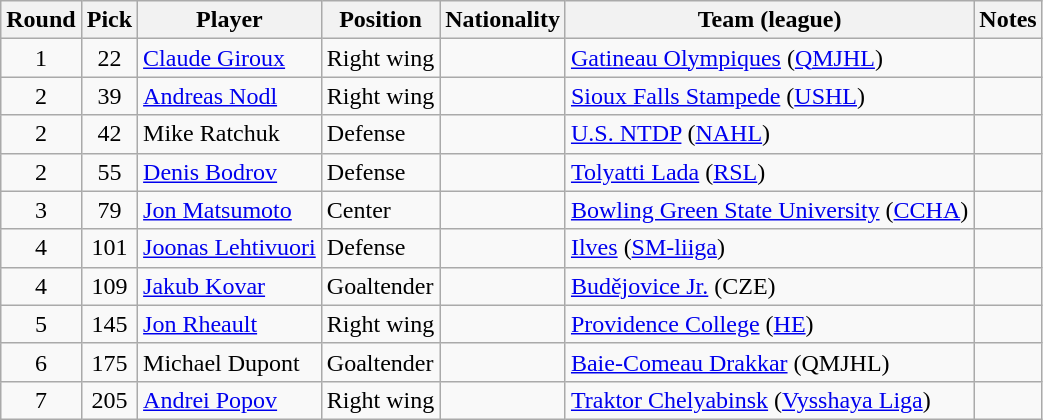<table class="wikitable">
<tr>
<th>Round</th>
<th>Pick</th>
<th>Player</th>
<th>Position</th>
<th>Nationality</th>
<th>Team (league)</th>
<th>Notes</th>
</tr>
<tr>
<td style="text-align:center">1</td>
<td style="text-align:center">22</td>
<td><a href='#'>Claude Giroux</a></td>
<td>Right wing</td>
<td></td>
<td><a href='#'>Gatineau Olympiques</a> (<a href='#'>QMJHL</a>)</td>
<td></td>
</tr>
<tr>
<td style="text-align:center">2</td>
<td style="text-align:center">39</td>
<td><a href='#'>Andreas Nodl</a></td>
<td>Right wing</td>
<td></td>
<td><a href='#'>Sioux Falls Stampede</a> (<a href='#'>USHL</a>)</td>
<td></td>
</tr>
<tr>
<td style="text-align:center">2</td>
<td style="text-align:center">42</td>
<td>Mike Ratchuk</td>
<td>Defense</td>
<td></td>
<td><a href='#'>U.S. NTDP</a> (<a href='#'>NAHL</a>)</td>
<td></td>
</tr>
<tr>
<td style="text-align:center">2</td>
<td style="text-align:center">55</td>
<td><a href='#'>Denis Bodrov</a></td>
<td>Defense</td>
<td></td>
<td><a href='#'>Tolyatti Lada</a> (<a href='#'>RSL</a>)</td>
<td></td>
</tr>
<tr>
<td style="text-align:center">3</td>
<td style="text-align:center">79</td>
<td><a href='#'>Jon Matsumoto</a></td>
<td>Center</td>
<td></td>
<td><a href='#'>Bowling Green State University</a> (<a href='#'>CCHA</a>)</td>
<td></td>
</tr>
<tr>
<td style="text-align:center">4</td>
<td style="text-align:center">101</td>
<td><a href='#'>Joonas Lehtivuori</a></td>
<td>Defense</td>
<td></td>
<td><a href='#'>Ilves</a> (<a href='#'>SM-liiga</a>)</td>
<td></td>
</tr>
<tr>
<td style="text-align:center">4</td>
<td style="text-align:center">109</td>
<td><a href='#'>Jakub Kovar</a></td>
<td>Goaltender</td>
<td></td>
<td><a href='#'>Budějovice Jr.</a> (CZE)</td>
<td></td>
</tr>
<tr>
<td style="text-align:center">5</td>
<td style="text-align:center">145</td>
<td><a href='#'>Jon Rheault</a></td>
<td>Right wing</td>
<td></td>
<td><a href='#'>Providence College</a> (<a href='#'>HE</a>)</td>
<td></td>
</tr>
<tr>
<td style="text-align:center">6</td>
<td style="text-align:center">175</td>
<td>Michael Dupont</td>
<td>Goaltender</td>
<td></td>
<td><a href='#'>Baie-Comeau Drakkar</a> (QMJHL)</td>
<td></td>
</tr>
<tr>
<td style="text-align:center">7</td>
<td style="text-align:center">205</td>
<td><a href='#'>Andrei Popov</a></td>
<td>Right wing</td>
<td></td>
<td><a href='#'>Traktor Chelyabinsk</a> (<a href='#'>Vysshaya Liga</a>)</td>
<td></td>
</tr>
</table>
